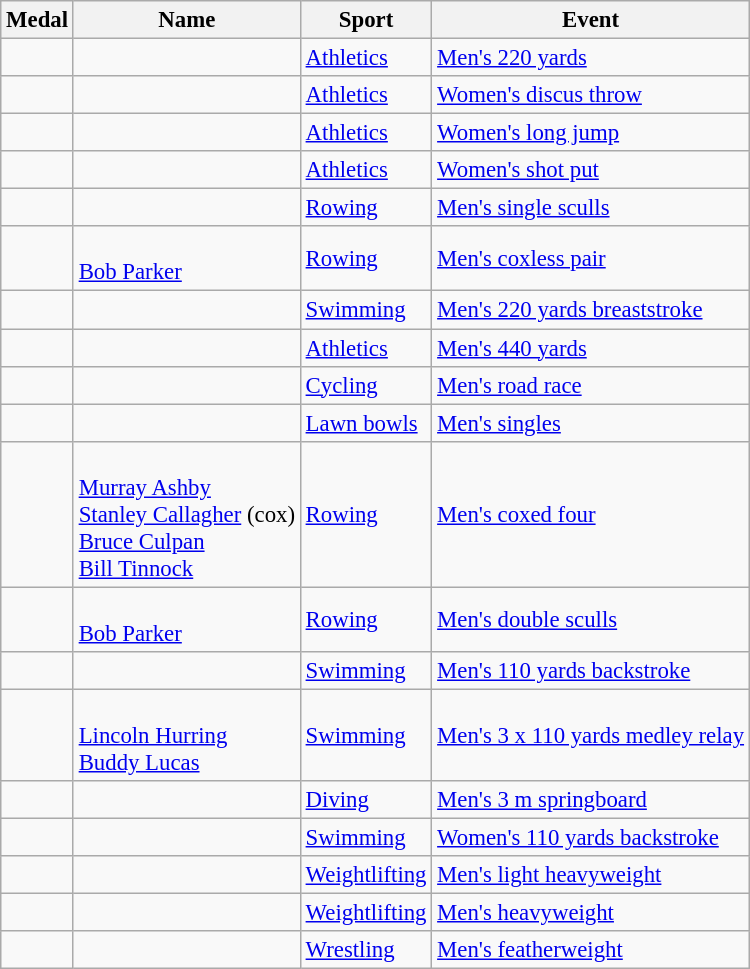<table class="wikitable sortable" style="font-size: 95%;">
<tr>
<th>Medal</th>
<th>Name</th>
<th>Sport</th>
<th>Event</th>
</tr>
<tr>
<td></td>
<td></td>
<td><a href='#'>Athletics</a></td>
<td><a href='#'>Men's 220 yards</a></td>
</tr>
<tr>
<td></td>
<td></td>
<td><a href='#'>Athletics</a></td>
<td><a href='#'>Women's discus throw</a></td>
</tr>
<tr>
<td></td>
<td></td>
<td><a href='#'>Athletics</a></td>
<td><a href='#'>Women's long jump</a></td>
</tr>
<tr>
<td></td>
<td></td>
<td><a href='#'>Athletics</a></td>
<td><a href='#'>Women's shot put</a></td>
</tr>
<tr>
<td></td>
<td></td>
<td><a href='#'>Rowing</a></td>
<td><a href='#'>Men's single sculls</a></td>
</tr>
<tr>
<td></td>
<td><br><a href='#'>Bob Parker</a></td>
<td><a href='#'>Rowing</a></td>
<td><a href='#'>Men's coxless pair</a></td>
</tr>
<tr>
<td></td>
<td></td>
<td><a href='#'>Swimming</a></td>
<td><a href='#'>Men's 220 yards breaststroke</a></td>
</tr>
<tr>
<td></td>
<td></td>
<td><a href='#'>Athletics</a></td>
<td><a href='#'>Men's 440 yards</a></td>
</tr>
<tr>
<td></td>
<td></td>
<td><a href='#'>Cycling</a></td>
<td><a href='#'>Men's road race</a></td>
</tr>
<tr>
<td></td>
<td></td>
<td><a href='#'>Lawn bowls</a></td>
<td><a href='#'>Men's singles</a></td>
</tr>
<tr>
<td></td>
<td><br><a href='#'>Murray Ashby</a><br><a href='#'>Stanley Callagher</a> (cox)<br><a href='#'>Bruce Culpan</a><br><a href='#'>Bill Tinnock</a></td>
<td><a href='#'>Rowing</a></td>
<td><a href='#'>Men's coxed four</a></td>
</tr>
<tr>
<td></td>
<td><br><a href='#'>Bob Parker</a></td>
<td><a href='#'>Rowing</a></td>
<td><a href='#'>Men's double sculls</a></td>
</tr>
<tr>
<td></td>
<td></td>
<td><a href='#'>Swimming</a></td>
<td><a href='#'>Men's 110 yards backstroke</a></td>
</tr>
<tr>
<td></td>
<td><br><a href='#'>Lincoln Hurring</a><br><a href='#'>Buddy Lucas</a></td>
<td><a href='#'>Swimming</a></td>
<td><a href='#'>Men's 3 x 110 yards medley relay</a></td>
</tr>
<tr>
<td></td>
<td></td>
<td><a href='#'>Diving</a></td>
<td><a href='#'>Men's 3 m springboard</a></td>
</tr>
<tr>
<td></td>
<td></td>
<td><a href='#'>Swimming</a></td>
<td><a href='#'>Women's 110 yards backstroke</a></td>
</tr>
<tr>
<td></td>
<td></td>
<td><a href='#'>Weightlifting</a></td>
<td><a href='#'>Men's light heavyweight</a></td>
</tr>
<tr>
<td></td>
<td></td>
<td><a href='#'>Weightlifting</a></td>
<td><a href='#'>Men's heavyweight</a></td>
</tr>
<tr>
<td></td>
<td></td>
<td><a href='#'>Wrestling</a></td>
<td><a href='#'>Men's featherweight</a></td>
</tr>
</table>
